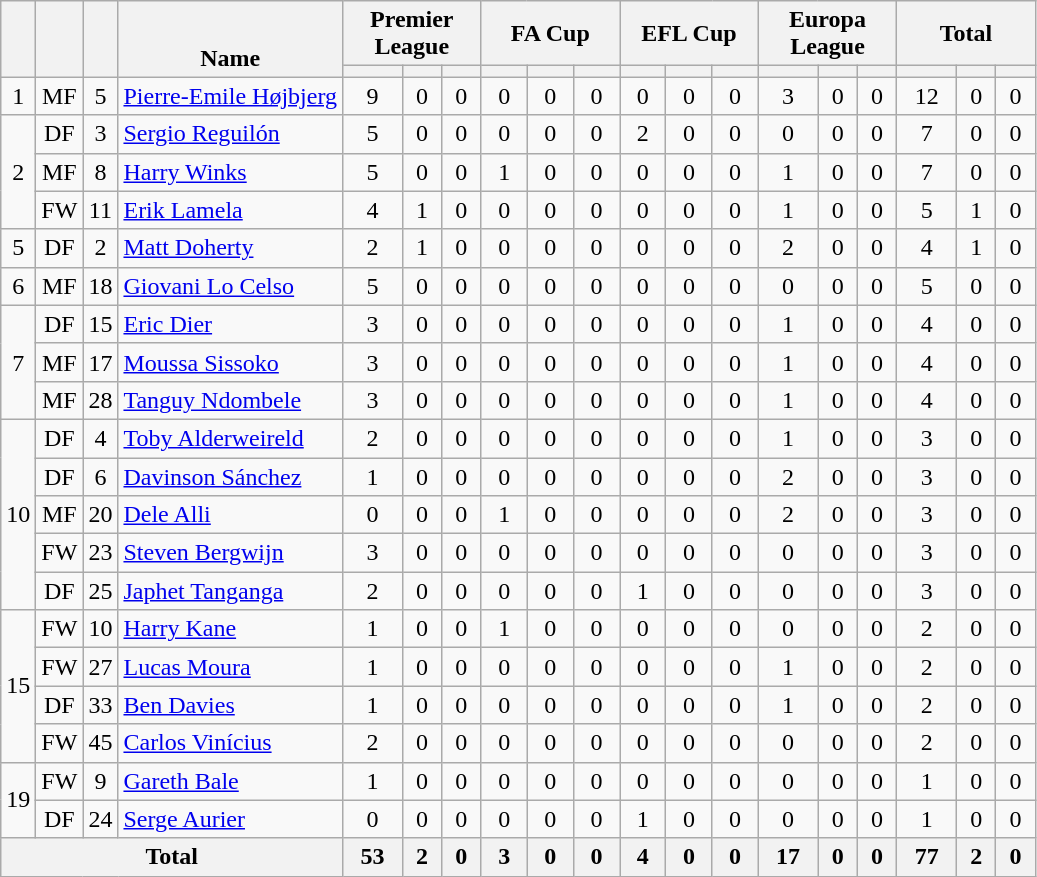<table class="wikitable sortable" style="text-align:center">
<tr>
<th rowspan="2" style="vertical-align:bottom;"></th>
<th rowspan="2" style="vertical-align:bottom;"></th>
<th rowspan="2" style="vertical-align:bottom;"></th>
<th rowspan="2" style="vertical-align:bottom;">Name</th>
<th colspan="3" style="width:85px;">Premier League</th>
<th colspan="3" style="width:85px;">FA Cup</th>
<th colspan="3" style="width:85px;">EFL Cup</th>
<th colspan="3" style="width:85px;">Europa League</th>
<th colspan="3" style="width:85px;">Total</th>
</tr>
<tr>
<th></th>
<th></th>
<th></th>
<th></th>
<th></th>
<th></th>
<th></th>
<th></th>
<th></th>
<th></th>
<th></th>
<th></th>
<th></th>
<th></th>
<th></th>
</tr>
<tr>
<td>1</td>
<td>MF</td>
<td>5</td>
<td align=left> <a href='#'>Pierre-Emile Højbjerg</a></td>
<td>9</td>
<td>0</td>
<td>0</td>
<td>0</td>
<td>0</td>
<td>0</td>
<td>0</td>
<td>0</td>
<td>0</td>
<td>3</td>
<td>0</td>
<td>0</td>
<td>12</td>
<td>0</td>
<td>0</td>
</tr>
<tr>
<td rowspan="3">2</td>
<td>DF</td>
<td>3</td>
<td align=left> <a href='#'>Sergio Reguilón</a></td>
<td>5</td>
<td>0</td>
<td>0</td>
<td>0</td>
<td>0</td>
<td>0</td>
<td>2</td>
<td>0</td>
<td>0</td>
<td>0</td>
<td>0</td>
<td>0</td>
<td>7</td>
<td>0</td>
<td>0</td>
</tr>
<tr>
<td>MF</td>
<td>8</td>
<td align=left> <a href='#'>Harry Winks</a></td>
<td>5</td>
<td>0</td>
<td>0</td>
<td>1</td>
<td>0</td>
<td>0</td>
<td>0</td>
<td>0</td>
<td>0</td>
<td>1</td>
<td>0</td>
<td>0</td>
<td>7</td>
<td>0</td>
<td>0</td>
</tr>
<tr>
<td>FW</td>
<td>11</td>
<td align=left> <a href='#'>Erik Lamela</a></td>
<td>4</td>
<td>1</td>
<td>0</td>
<td>0</td>
<td>0</td>
<td>0</td>
<td>0</td>
<td>0</td>
<td>0</td>
<td>1</td>
<td>0</td>
<td>0</td>
<td>5</td>
<td>1</td>
<td>0</td>
</tr>
<tr>
<td>5</td>
<td>DF</td>
<td>2</td>
<td align=left> <a href='#'>Matt Doherty</a></td>
<td>2</td>
<td>1</td>
<td>0</td>
<td>0</td>
<td>0</td>
<td>0</td>
<td>0</td>
<td>0</td>
<td>0</td>
<td>2</td>
<td>0</td>
<td>0</td>
<td>4</td>
<td>1</td>
<td>0</td>
</tr>
<tr>
<td>6</td>
<td>MF</td>
<td>18</td>
<td align=left> <a href='#'>Giovani Lo Celso</a></td>
<td>5</td>
<td>0</td>
<td>0</td>
<td>0</td>
<td>0</td>
<td>0</td>
<td>0</td>
<td>0</td>
<td>0</td>
<td>0</td>
<td>0</td>
<td>0</td>
<td>5</td>
<td>0</td>
<td>0</td>
</tr>
<tr>
<td rowspan="3">7</td>
<td>DF</td>
<td>15</td>
<td align=left> <a href='#'>Eric Dier</a></td>
<td>3</td>
<td>0</td>
<td>0</td>
<td>0</td>
<td>0</td>
<td>0</td>
<td>0</td>
<td>0</td>
<td>0</td>
<td>1</td>
<td>0</td>
<td>0</td>
<td>4</td>
<td>0</td>
<td>0</td>
</tr>
<tr>
<td>MF</td>
<td>17</td>
<td align=left> <a href='#'>Moussa Sissoko</a></td>
<td>3</td>
<td>0</td>
<td>0</td>
<td>0</td>
<td>0</td>
<td>0</td>
<td>0</td>
<td>0</td>
<td>0</td>
<td>1</td>
<td>0</td>
<td>0</td>
<td>4</td>
<td>0</td>
<td>0</td>
</tr>
<tr>
<td>MF</td>
<td>28</td>
<td align=left> <a href='#'>Tanguy Ndombele</a></td>
<td>3</td>
<td>0</td>
<td>0</td>
<td>0</td>
<td>0</td>
<td>0</td>
<td>0</td>
<td>0</td>
<td>0</td>
<td>1</td>
<td>0</td>
<td>0</td>
<td>4</td>
<td>0</td>
<td>0</td>
</tr>
<tr>
<td rowspan="5">10</td>
<td>DF</td>
<td>4</td>
<td align=left> <a href='#'>Toby Alderweireld</a></td>
<td>2</td>
<td>0</td>
<td>0</td>
<td>0</td>
<td>0</td>
<td>0</td>
<td>0</td>
<td>0</td>
<td>0</td>
<td>1</td>
<td>0</td>
<td>0</td>
<td>3</td>
<td>0</td>
<td>0</td>
</tr>
<tr>
<td>DF</td>
<td>6</td>
<td align=left> <a href='#'>Davinson Sánchez</a></td>
<td>1</td>
<td>0</td>
<td>0</td>
<td>0</td>
<td>0</td>
<td>0</td>
<td>0</td>
<td>0</td>
<td>0</td>
<td>2</td>
<td>0</td>
<td>0</td>
<td>3</td>
<td>0</td>
<td>0</td>
</tr>
<tr>
<td>MF</td>
<td>20</td>
<td align=left> <a href='#'>Dele Alli</a></td>
<td>0</td>
<td>0</td>
<td>0</td>
<td>1</td>
<td>0</td>
<td>0</td>
<td>0</td>
<td>0</td>
<td>0</td>
<td>2</td>
<td>0</td>
<td>0</td>
<td>3</td>
<td>0</td>
<td>0</td>
</tr>
<tr>
<td>FW</td>
<td>23</td>
<td align=left> <a href='#'>Steven Bergwijn</a></td>
<td>3</td>
<td>0</td>
<td>0</td>
<td>0</td>
<td>0</td>
<td>0</td>
<td>0</td>
<td>0</td>
<td>0</td>
<td>0</td>
<td>0</td>
<td>0</td>
<td>3</td>
<td>0</td>
<td>0</td>
</tr>
<tr>
<td>DF</td>
<td>25</td>
<td align=left> <a href='#'>Japhet Tanganga</a></td>
<td>2</td>
<td>0</td>
<td>0</td>
<td>0</td>
<td>0</td>
<td>0</td>
<td>1</td>
<td>0</td>
<td>0</td>
<td>0</td>
<td>0</td>
<td>0</td>
<td>3</td>
<td>0</td>
<td>0</td>
</tr>
<tr>
<td rowspan="4">15</td>
<td>FW</td>
<td>10</td>
<td align=left> <a href='#'>Harry Kane</a></td>
<td>1</td>
<td>0</td>
<td>0</td>
<td>1</td>
<td>0</td>
<td>0</td>
<td>0</td>
<td>0</td>
<td>0</td>
<td>0</td>
<td>0</td>
<td>0</td>
<td>2</td>
<td>0</td>
<td>0</td>
</tr>
<tr>
<td>FW</td>
<td>27</td>
<td align=left> <a href='#'>Lucas Moura</a></td>
<td>1</td>
<td>0</td>
<td>0</td>
<td>0</td>
<td>0</td>
<td>0</td>
<td>0</td>
<td>0</td>
<td>0</td>
<td>1</td>
<td>0</td>
<td>0</td>
<td>2</td>
<td>0</td>
<td>0</td>
</tr>
<tr>
<td>DF</td>
<td>33</td>
<td align=left> <a href='#'>Ben Davies</a></td>
<td>1</td>
<td>0</td>
<td>0</td>
<td>0</td>
<td>0</td>
<td>0</td>
<td>0</td>
<td>0</td>
<td>0</td>
<td>1</td>
<td>0</td>
<td>0</td>
<td>2</td>
<td>0</td>
<td>0</td>
</tr>
<tr>
<td>FW</td>
<td>45</td>
<td align=left> <a href='#'>Carlos Vinícius</a></td>
<td>2</td>
<td>0</td>
<td>0</td>
<td>0</td>
<td>0</td>
<td>0</td>
<td>0</td>
<td>0</td>
<td>0</td>
<td>0</td>
<td>0</td>
<td>0</td>
<td>2</td>
<td>0</td>
<td>0</td>
</tr>
<tr>
<td rowspan="2">19</td>
<td>FW</td>
<td>9</td>
<td align=left> <a href='#'>Gareth Bale</a></td>
<td>1</td>
<td>0</td>
<td>0</td>
<td>0</td>
<td>0</td>
<td>0</td>
<td>0</td>
<td>0</td>
<td>0</td>
<td>0</td>
<td>0</td>
<td>0</td>
<td>1</td>
<td>0</td>
<td>0</td>
</tr>
<tr>
<td>DF</td>
<td>24</td>
<td align=left> <a href='#'>Serge Aurier</a></td>
<td>0</td>
<td>0</td>
<td>0</td>
<td>0</td>
<td>0</td>
<td>0</td>
<td>1</td>
<td>0</td>
<td>0</td>
<td>0</td>
<td>0</td>
<td>0</td>
<td>1</td>
<td>0</td>
<td>0</td>
</tr>
<tr>
<th colspan="4">Total</th>
<th>53</th>
<th>2</th>
<th>0</th>
<th>3</th>
<th>0</th>
<th>0</th>
<th>4</th>
<th>0</th>
<th>0</th>
<th>17</th>
<th>0</th>
<th>0</th>
<th>77</th>
<th>2</th>
<th>0</th>
</tr>
</table>
